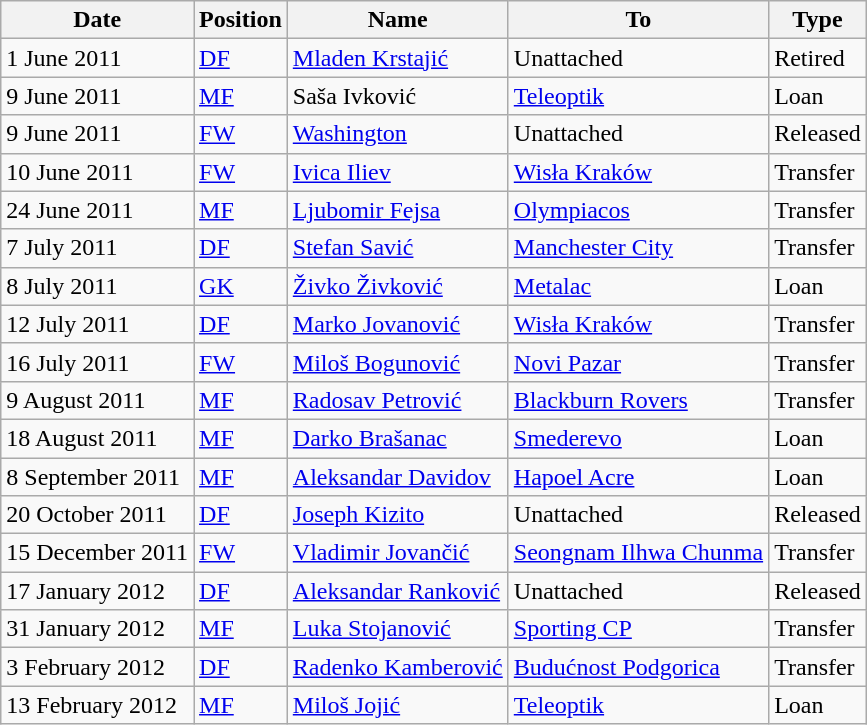<table class="wikitable">
<tr>
<th>Date</th>
<th>Position</th>
<th>Name</th>
<th>To</th>
<th>Type</th>
</tr>
<tr>
<td>1 June 2011</td>
<td><a href='#'>DF</a></td>
<td> <a href='#'>Mladen Krstajić</a></td>
<td>Unattached</td>
<td>Retired</td>
</tr>
<tr>
<td>9 June 2011</td>
<td><a href='#'>MF</a></td>
<td>Saša Ivković</td>
<td> <a href='#'>Teleoptik</a></td>
<td>Loan</td>
</tr>
<tr>
<td>9 June 2011</td>
<td><a href='#'>FW</a></td>
<td> <a href='#'>Washington</a></td>
<td>Unattached</td>
<td>Released</td>
</tr>
<tr>
<td>10 June 2011</td>
<td><a href='#'>FW</a></td>
<td> <a href='#'>Ivica Iliev</a></td>
<td> <a href='#'>Wisła Kraków</a></td>
<td>Transfer</td>
</tr>
<tr>
<td>24 June 2011</td>
<td><a href='#'>MF</a></td>
<td> <a href='#'>Ljubomir Fejsa</a></td>
<td> <a href='#'>Olympiacos</a></td>
<td>Transfer</td>
</tr>
<tr>
<td>7 July 2011</td>
<td><a href='#'>DF</a></td>
<td> <a href='#'>Stefan Savić</a></td>
<td> <a href='#'>Manchester City</a></td>
<td>Transfer</td>
</tr>
<tr>
<td>8 July 2011</td>
<td><a href='#'>GK</a></td>
<td> <a href='#'>Živko Živković</a></td>
<td> <a href='#'>Metalac</a></td>
<td>Loan</td>
</tr>
<tr>
<td>12 July 2011</td>
<td><a href='#'>DF</a></td>
<td> <a href='#'>Marko Jovanović</a></td>
<td> <a href='#'>Wisła Kraków</a></td>
<td>Transfer</td>
</tr>
<tr>
<td>16 July 2011</td>
<td><a href='#'>FW</a></td>
<td> <a href='#'>Miloš Bogunović</a></td>
<td> <a href='#'>Novi Pazar</a></td>
<td>Transfer</td>
</tr>
<tr>
<td>9 August 2011</td>
<td><a href='#'>MF</a></td>
<td> <a href='#'>Radosav Petrović</a></td>
<td> <a href='#'>Blackburn Rovers</a></td>
<td>Transfer</td>
</tr>
<tr>
<td>18 August 2011</td>
<td><a href='#'>MF</a></td>
<td> <a href='#'>Darko Brašanac</a></td>
<td> <a href='#'>Smederevo</a></td>
<td>Loan</td>
</tr>
<tr>
<td>8 September 2011</td>
<td><a href='#'>MF</a></td>
<td> <a href='#'>Aleksandar Davidov</a></td>
<td> <a href='#'>Hapoel Acre</a></td>
<td>Loan</td>
</tr>
<tr>
<td>20 October 2011</td>
<td><a href='#'>DF</a></td>
<td> <a href='#'>Joseph Kizito</a></td>
<td>Unattached</td>
<td>Released</td>
</tr>
<tr>
<td>15 December 2011</td>
<td><a href='#'>FW</a></td>
<td> <a href='#'>Vladimir Jovančić</a></td>
<td> <a href='#'>Seongnam Ilhwa Chunma</a></td>
<td>Transfer</td>
</tr>
<tr>
<td>17 January 2012</td>
<td><a href='#'>DF</a></td>
<td> <a href='#'>Aleksandar Ranković</a></td>
<td>Unattached</td>
<td>Released</td>
</tr>
<tr>
<td>31 January 2012</td>
<td><a href='#'>MF</a></td>
<td> <a href='#'>Luka Stojanović</a></td>
<td> <a href='#'>Sporting CP</a></td>
<td>Transfer</td>
</tr>
<tr>
<td>3 February 2012</td>
<td><a href='#'>DF</a></td>
<td> <a href='#'>Radenko Kamberović</a></td>
<td> <a href='#'>Budućnost Podgorica</a></td>
<td>Transfer</td>
</tr>
<tr>
<td>13 February 2012</td>
<td><a href='#'>MF</a></td>
<td> <a href='#'>Miloš Jojić</a></td>
<td> <a href='#'>Teleoptik</a></td>
<td>Loan</td>
</tr>
</table>
